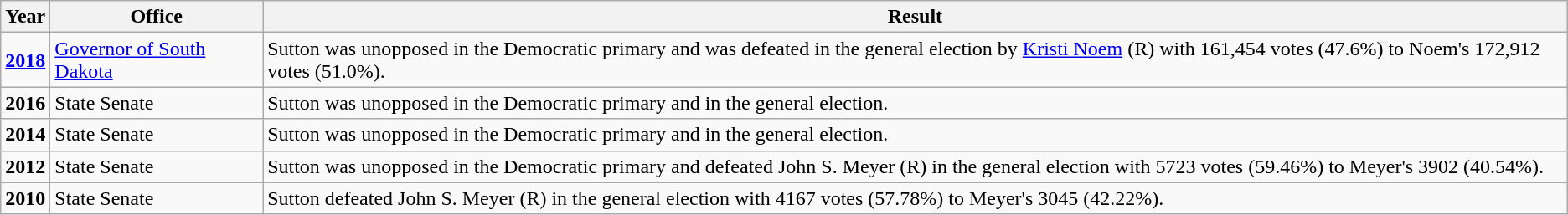<table class="wikitable">
<tr>
<th>Year</th>
<th>Office</th>
<th>Result</th>
</tr>
<tr>
<td><strong><a href='#'>2018</a></strong></td>
<td><a href='#'>Governor of South Dakota</a></td>
<td>Sutton was unopposed in the Democratic primary and was defeated in the general election by <a href='#'>Kristi Noem</a> (R) with 161,454 votes (47.6%) to Noem's 172,912 votes (51.0%).</td>
</tr>
<tr>
<td><strong>2016</strong></td>
<td>State Senate</td>
<td>Sutton was unopposed in the Democratic primary and in the general election.</td>
</tr>
<tr>
<td><strong>2014</strong></td>
<td>State Senate</td>
<td>Sutton was unopposed in the Democratic primary and in the general election.</td>
</tr>
<tr>
<td><strong>2012</strong></td>
<td>State Senate</td>
<td>Sutton was unopposed in the Democratic primary and defeated John S. Meyer (R) in the general election with 5723 votes (59.46%) to Meyer's 3902 (40.54%).</td>
</tr>
<tr>
<td><strong>2010</strong></td>
<td>State Senate</td>
<td>Sutton defeated John S. Meyer (R) in the general election with 4167 votes (57.78%) to Meyer's 3045 (42.22%).</td>
</tr>
</table>
